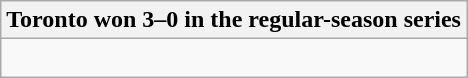<table class="wikitable collapsible collapsed">
<tr>
<th>Toronto won 3–0 in the regular-season series</th>
</tr>
<tr>
<td><br>

</td>
</tr>
</table>
